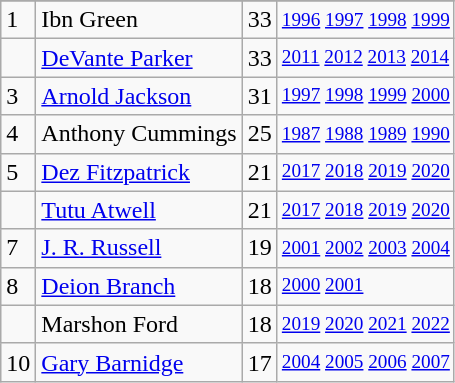<table class="wikitable">
<tr>
</tr>
<tr>
<td>1</td>
<td>Ibn Green</td>
<td>33</td>
<td style="font-size:80%;"><a href='#'>1996</a> <a href='#'>1997</a> <a href='#'>1998</a> <a href='#'>1999</a></td>
</tr>
<tr>
<td></td>
<td><a href='#'>DeVante Parker</a></td>
<td>33</td>
<td style="font-size:80%;"><a href='#'>2011</a> <a href='#'>2012</a> <a href='#'>2013</a> <a href='#'>2014</a></td>
</tr>
<tr>
<td>3</td>
<td><a href='#'>Arnold Jackson</a></td>
<td>31</td>
<td style="font-size:80%;"><a href='#'>1997</a> <a href='#'>1998</a> <a href='#'>1999</a> <a href='#'>2000</a></td>
</tr>
<tr>
<td>4</td>
<td>Anthony Cummings</td>
<td>25</td>
<td style="font-size:80%;"><a href='#'>1987</a> <a href='#'>1988</a> <a href='#'>1989</a> <a href='#'>1990</a></td>
</tr>
<tr>
<td>5</td>
<td><a href='#'>Dez Fitzpatrick</a></td>
<td>21</td>
<td style="font-size:80%;"><a href='#'>2017</a> <a href='#'>2018</a> <a href='#'>2019</a> <a href='#'>2020</a></td>
</tr>
<tr>
<td></td>
<td><a href='#'>Tutu Atwell</a></td>
<td>21</td>
<td style="font-size:80%;"><a href='#'>2017</a> <a href='#'>2018</a> <a href='#'>2019</a> <a href='#'>2020</a></td>
</tr>
<tr>
<td>7</td>
<td><a href='#'>J. R. Russell</a></td>
<td>19</td>
<td style="font-size:80%;"><a href='#'>2001</a> <a href='#'>2002</a> <a href='#'>2003</a> <a href='#'>2004</a></td>
</tr>
<tr>
<td>8</td>
<td><a href='#'>Deion Branch</a></td>
<td>18</td>
<td style="font-size:80%;"><a href='#'>2000</a> <a href='#'>2001</a></td>
</tr>
<tr>
<td></td>
<td>Marshon Ford</td>
<td>18</td>
<td style="font-size:80%;"><a href='#'>2019</a> <a href='#'>2020</a> <a href='#'>2021</a> <a href='#'>2022</a></td>
</tr>
<tr>
<td>10</td>
<td><a href='#'>Gary Barnidge</a></td>
<td>17</td>
<td style="font-size:80%;"><a href='#'>2004</a> <a href='#'>2005</a> <a href='#'>2006</a> <a href='#'>2007</a></td>
</tr>
</table>
